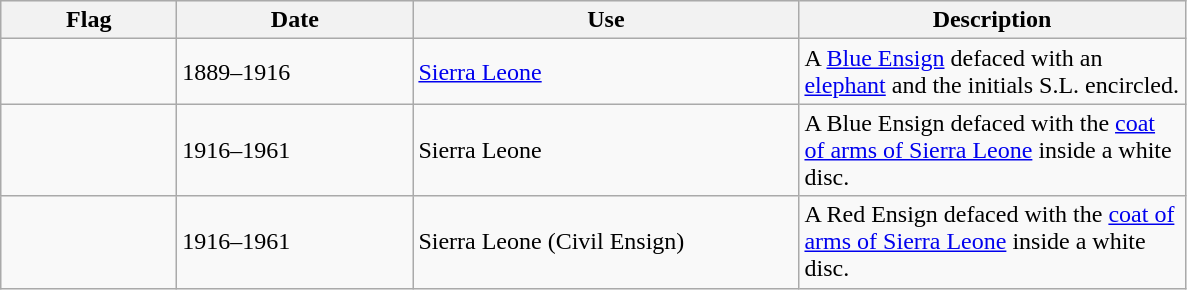<table class="wikitable">
<tr style="background:#efefef;">
<th style="width:110px;">Flag</th>
<th style="width:150px;">Date</th>
<th style="width:250px;">Use</th>
<th style="width:250px;">Description</th>
</tr>
<tr>
<td></td>
<td>1889–1916</td>
<td><a href='#'>Sierra Leone</a></td>
<td>A <a href='#'>Blue Ensign</a> defaced with an <a href='#'>elephant</a> and the initials S.L. encircled.</td>
</tr>
<tr>
<td></td>
<td>1916–1961</td>
<td>Sierra Leone</td>
<td>A Blue Ensign defaced with the <a href='#'>coat of arms of Sierra Leone</a> inside a white disc.</td>
</tr>
<tr>
<td></td>
<td>1916–1961</td>
<td>Sierra Leone (Civil Ensign)</td>
<td>A Red Ensign defaced with the <a href='#'>coat of arms of Sierra Leone</a> inside a white disc.</td>
</tr>
</table>
